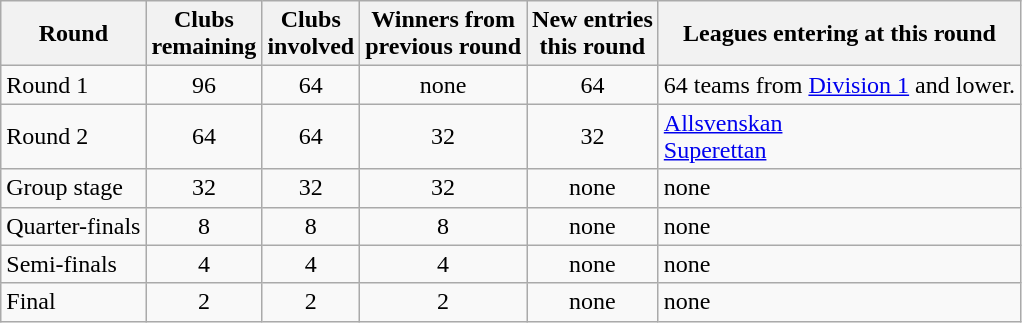<table class="wikitable">
<tr>
<th>Round</th>
<th>Clubs<br>remaining</th>
<th>Clubs<br>involved</th>
<th>Winners from<br>previous round</th>
<th>New entries<br>this round</th>
<th>Leagues entering at this round</th>
</tr>
<tr>
<td>Round 1</td>
<td style="text-align:center;">96</td>
<td style="text-align:center;">64</td>
<td style="text-align:center;">none</td>
<td style="text-align:center;">64</td>
<td>64 teams from <a href='#'>Division 1</a> and lower.</td>
</tr>
<tr>
<td>Round 2</td>
<td style="text-align:center;">64</td>
<td style="text-align:center;">64</td>
<td style="text-align:center;">32</td>
<td style="text-align:center;">32</td>
<td><a href='#'>Allsvenskan</a><br><a href='#'>Superettan</a></td>
</tr>
<tr>
<td>Group stage</td>
<td style="text-align:center;">32</td>
<td style="text-align:center;">32</td>
<td style="text-align:center;">32</td>
<td style="text-align:center;">none</td>
<td>none</td>
</tr>
<tr>
<td>Quarter-finals</td>
<td style="text-align:center;">8</td>
<td style="text-align:center;">8</td>
<td style="text-align:center;">8</td>
<td style="text-align:center;">none</td>
<td>none</td>
</tr>
<tr>
<td>Semi-finals</td>
<td style="text-align:center;">4</td>
<td style="text-align:center;">4</td>
<td style="text-align:center;">4</td>
<td style="text-align:center;">none</td>
<td>none</td>
</tr>
<tr>
<td>Final</td>
<td style="text-align:center;">2</td>
<td style="text-align:center;">2</td>
<td style="text-align:center;">2</td>
<td style="text-align:center;">none</td>
<td>none</td>
</tr>
</table>
